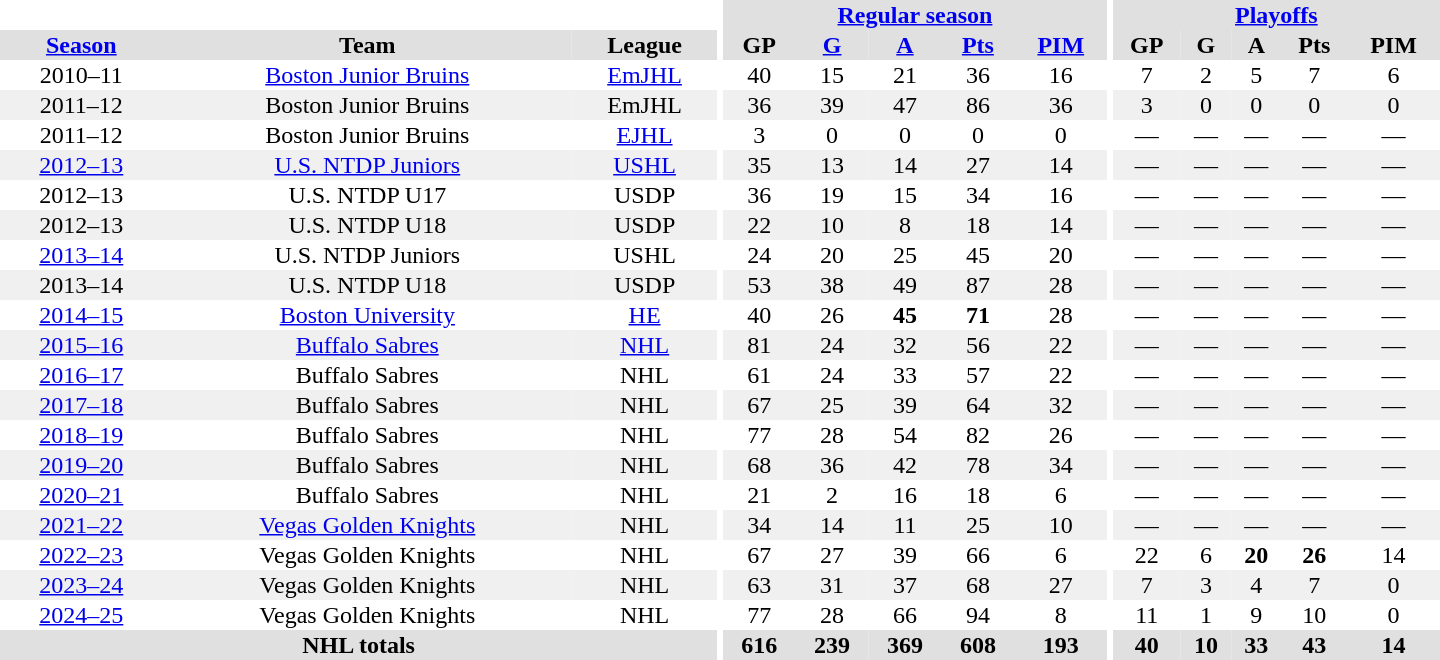<table border="0" cellpadding="1" cellspacing="0" style="text-align:center; width:60em">
<tr bgcolor="#e0e0e0">
<th colspan="3" bgcolor="#ffffff"></th>
<th rowspan="100" bgcolor="#ffffff"></th>
<th colspan="5"><a href='#'>Regular season</a></th>
<th rowspan="100" bgcolor="#ffffff"></th>
<th colspan="5"><a href='#'>Playoffs</a></th>
</tr>
<tr bgcolor="#e0e0e0">
<th><a href='#'>Season</a></th>
<th>Team</th>
<th>League</th>
<th>GP</th>
<th><a href='#'>G</a></th>
<th><a href='#'>A</a></th>
<th><a href='#'>Pts</a></th>
<th><a href='#'>PIM</a></th>
<th>GP</th>
<th>G</th>
<th>A</th>
<th>Pts</th>
<th>PIM</th>
</tr>
<tr>
<td>2010–11</td>
<td><a href='#'>Boston Junior Bruins</a></td>
<td><a href='#'>EmJHL</a></td>
<td>40</td>
<td>15</td>
<td>21</td>
<td>36</td>
<td>16</td>
<td>7</td>
<td>2</td>
<td>5</td>
<td>7</td>
<td>6</td>
</tr>
<tr bgcolor="#f0f0f0">
<td>2011–12</td>
<td>Boston Junior Bruins</td>
<td>EmJHL</td>
<td>36</td>
<td>39</td>
<td>47</td>
<td>86</td>
<td>36</td>
<td>3</td>
<td>0</td>
<td>0</td>
<td>0</td>
<td>0</td>
</tr>
<tr>
<td>2011–12</td>
<td>Boston Junior Bruins</td>
<td><a href='#'>EJHL</a></td>
<td>3</td>
<td>0</td>
<td>0</td>
<td>0</td>
<td>0</td>
<td>—</td>
<td>—</td>
<td>—</td>
<td>—</td>
<td>—</td>
</tr>
<tr bgcolor="#f0f0f0">
<td><a href='#'>2012–13</a></td>
<td><a href='#'>U.S. NTDP Juniors</a></td>
<td><a href='#'>USHL</a></td>
<td>35</td>
<td>13</td>
<td>14</td>
<td>27</td>
<td>14</td>
<td>—</td>
<td>—</td>
<td>—</td>
<td>—</td>
<td>—</td>
</tr>
<tr>
<td>2012–13</td>
<td>U.S. NTDP U17</td>
<td>USDP</td>
<td>36</td>
<td>19</td>
<td>15</td>
<td>34</td>
<td>16</td>
<td>—</td>
<td>—</td>
<td>—</td>
<td>—</td>
<td>—</td>
</tr>
<tr bgcolor="#f0f0f0">
<td>2012–13</td>
<td>U.S. NTDP U18</td>
<td>USDP</td>
<td>22</td>
<td>10</td>
<td>8</td>
<td>18</td>
<td>14</td>
<td>—</td>
<td>—</td>
<td>—</td>
<td>—</td>
<td>—</td>
</tr>
<tr>
<td><a href='#'>2013–14</a></td>
<td>U.S. NTDP Juniors</td>
<td>USHL</td>
<td>24</td>
<td>20</td>
<td>25</td>
<td>45</td>
<td>20</td>
<td>—</td>
<td>—</td>
<td>—</td>
<td>—</td>
<td>—</td>
</tr>
<tr bgcolor="#f0f0f0">
<td>2013–14</td>
<td>U.S. NTDP U18</td>
<td>USDP</td>
<td>53</td>
<td>38</td>
<td>49</td>
<td>87</td>
<td>28</td>
<td>—</td>
<td>—</td>
<td>—</td>
<td>—</td>
<td>—</td>
</tr>
<tr>
<td><a href='#'>2014–15</a></td>
<td><a href='#'>Boston University</a></td>
<td><a href='#'>HE</a></td>
<td>40</td>
<td>26</td>
<td><strong>45</strong></td>
<td><strong>71</strong></td>
<td>28</td>
<td>—</td>
<td>—</td>
<td>—</td>
<td>—</td>
<td>—</td>
</tr>
<tr bgcolor="#f0f0f0">
<td><a href='#'>2015–16</a></td>
<td><a href='#'>Buffalo Sabres</a></td>
<td><a href='#'>NHL</a></td>
<td>81</td>
<td>24</td>
<td>32</td>
<td>56</td>
<td>22</td>
<td>—</td>
<td>—</td>
<td>—</td>
<td>—</td>
<td>—</td>
</tr>
<tr>
<td><a href='#'>2016–17</a></td>
<td>Buffalo Sabres</td>
<td>NHL</td>
<td>61</td>
<td>24</td>
<td>33</td>
<td>57</td>
<td>22</td>
<td>—</td>
<td>—</td>
<td>—</td>
<td>—</td>
<td>—</td>
</tr>
<tr bgcolor="#f0f0f0">
<td><a href='#'>2017–18</a></td>
<td>Buffalo Sabres</td>
<td>NHL</td>
<td>67</td>
<td>25</td>
<td>39</td>
<td>64</td>
<td>32</td>
<td>—</td>
<td>—</td>
<td>—</td>
<td>—</td>
<td>—</td>
</tr>
<tr>
<td><a href='#'>2018–19</a></td>
<td>Buffalo Sabres</td>
<td>NHL</td>
<td>77</td>
<td>28</td>
<td>54</td>
<td>82</td>
<td>26</td>
<td>—</td>
<td>—</td>
<td>—</td>
<td>—</td>
<td>—</td>
</tr>
<tr bgcolor="#f0f0f0">
<td><a href='#'>2019–20</a></td>
<td>Buffalo Sabres</td>
<td>NHL</td>
<td>68</td>
<td>36</td>
<td>42</td>
<td>78</td>
<td>34</td>
<td>—</td>
<td>—</td>
<td>—</td>
<td>—</td>
<td>—</td>
</tr>
<tr>
<td><a href='#'>2020–21</a></td>
<td>Buffalo Sabres</td>
<td>NHL</td>
<td>21</td>
<td>2</td>
<td>16</td>
<td>18</td>
<td>6</td>
<td>—</td>
<td>—</td>
<td>—</td>
<td>—</td>
<td>—</td>
</tr>
<tr bgcolor="#f0f0f0">
<td><a href='#'>2021–22</a></td>
<td><a href='#'>Vegas Golden Knights</a></td>
<td>NHL</td>
<td>34</td>
<td>14</td>
<td>11</td>
<td>25</td>
<td>10</td>
<td>—</td>
<td>—</td>
<td>—</td>
<td>—</td>
<td>—</td>
</tr>
<tr>
<td><a href='#'>2022–23</a></td>
<td>Vegas Golden Knights</td>
<td>NHL</td>
<td>67</td>
<td>27</td>
<td>39</td>
<td>66</td>
<td>6</td>
<td>22</td>
<td>6</td>
<td><strong>20</strong></td>
<td><strong>26</strong></td>
<td>14</td>
</tr>
<tr bgcolor="#f0f0f0">
<td><a href='#'>2023–24</a></td>
<td>Vegas Golden Knights</td>
<td>NHL</td>
<td>63</td>
<td>31</td>
<td>37</td>
<td>68</td>
<td>27</td>
<td>7</td>
<td>3</td>
<td>4</td>
<td>7</td>
<td>0</td>
</tr>
<tr>
<td><a href='#'>2024–25</a></td>
<td>Vegas Golden Knights</td>
<td>NHL</td>
<td>77</td>
<td>28</td>
<td>66</td>
<td>94</td>
<td>8</td>
<td>11</td>
<td>1</td>
<td>9</td>
<td>10</td>
<td>0</td>
</tr>
<tr bgcolor="#e0e0e0">
<th colspan="3">NHL totals</th>
<th>616</th>
<th>239</th>
<th>369</th>
<th>608</th>
<th>193</th>
<th>40</th>
<th>10</th>
<th>33</th>
<th>43</th>
<th>14</th>
</tr>
</table>
